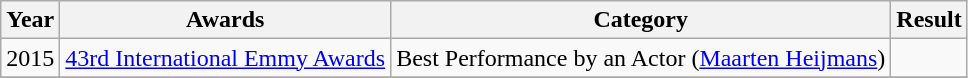<table class="wikitable">
<tr>
<th>Year</th>
<th>Awards</th>
<th>Category</th>
<th>Result</th>
</tr>
<tr>
<td>2015</td>
<td><a href='#'>43rd International Emmy Awards</a></td>
<td>Best Performance by an Actor (<a href='#'>Maarten Heijmans</a>)</td>
<td></td>
</tr>
<tr>
</tr>
</table>
